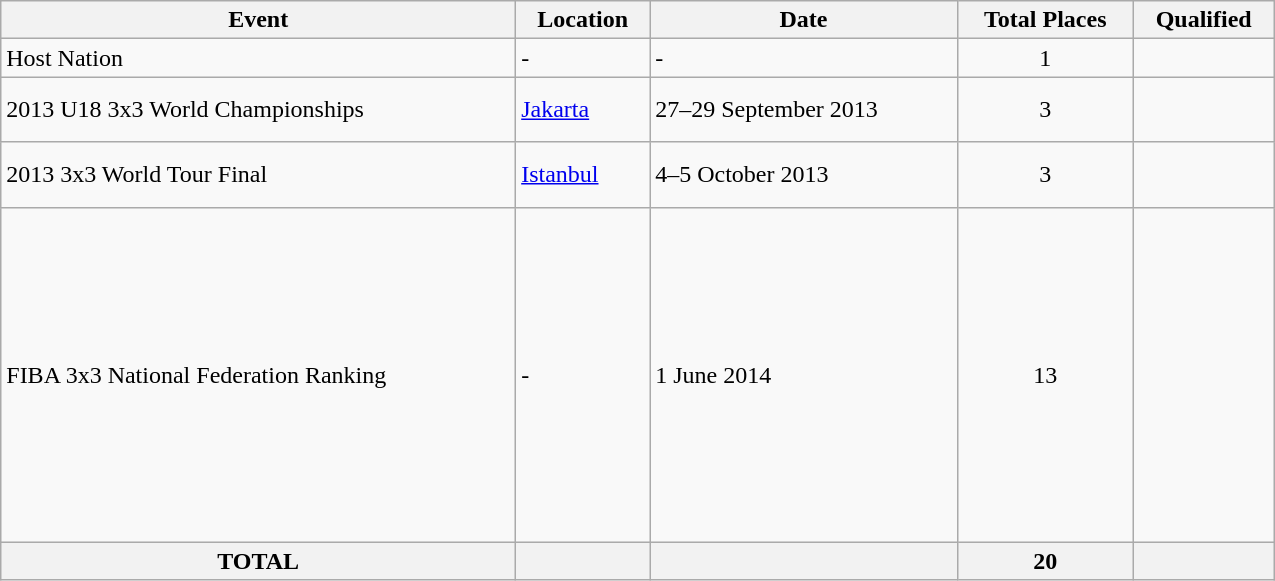<table class="wikitable" width=850>
<tr>
<th>Event</th>
<th>Location</th>
<th>Date</th>
<th>Total Places</th>
<th>Qualified</th>
</tr>
<tr>
<td>Host Nation</td>
<td>-</td>
<td>-</td>
<td align="center">1</td>
<td></td>
</tr>
<tr>
<td>2013 U18 3x3 World Championships</td>
<td> <a href='#'>Jakarta</a></td>
<td>27–29 September 2013</td>
<td align="center">3</td>
<td><br><br></td>
</tr>
<tr>
<td>2013 3x3 World Tour Final</td>
<td> <a href='#'>Istanbul</a></td>
<td>4–5 October 2013</td>
<td align="center">3</td>
<td><br><br></td>
</tr>
<tr>
<td>FIBA 3x3 National Federation Ranking</td>
<td>-</td>
<td>1 June 2014</td>
<td align="center">13</td>
<td><br><br><br><br><br><br><br><br><br><br><br><br></td>
</tr>
<tr>
<th>TOTAL</th>
<th></th>
<th></th>
<th>20</th>
<th></th>
</tr>
</table>
